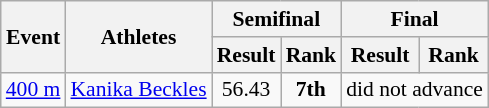<table class="wikitable" border="1" style="font-size:90%">
<tr>
<th rowspan=2>Event</th>
<th rowspan=2>Athletes</th>
<th colspan=2>Semifinal</th>
<th colspan=2>Final</th>
</tr>
<tr>
<th>Result</th>
<th>Rank</th>
<th>Result</th>
<th>Rank</th>
</tr>
<tr>
<td><a href='#'>400 m</a></td>
<td><a href='#'>Kanika Beckles</a></td>
<td align=center>56.43</td>
<td align=center><strong>7th</strong></td>
<td align=center colspan="7">did not advance</td>
</tr>
</table>
